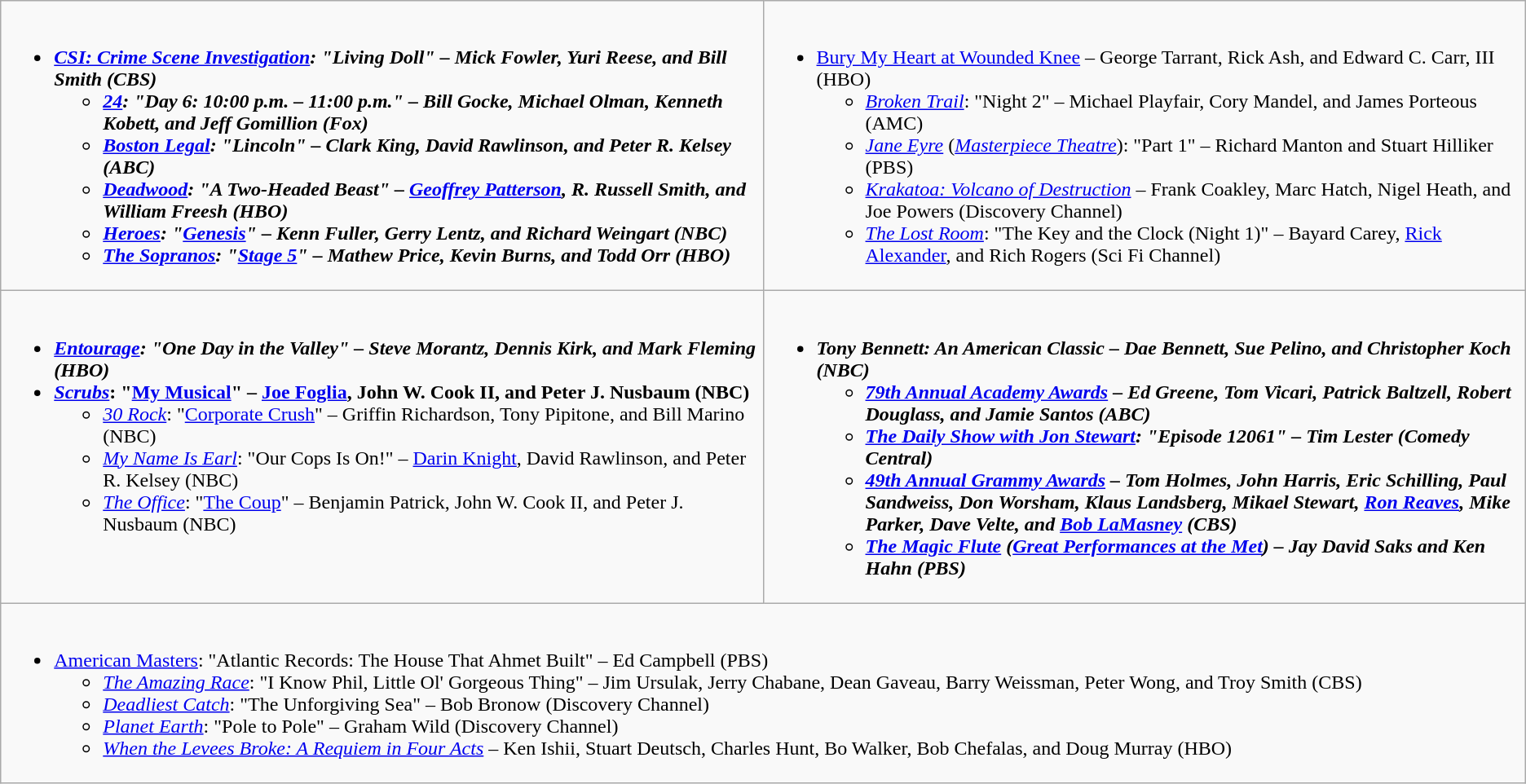<table class="wikitable">
<tr>
<td style="vertical-align:top;" width="50%"><br><ul><li><strong><em><a href='#'>CSI: Crime Scene Investigation</a><em>: "Living Doll" – Mick Fowler, Yuri Reese, and Bill Smith (CBS)<strong><ul><li></em><a href='#'>24</a><em>: "Day 6: 10:00 p.m. – 11:00 p.m." – Bill Gocke, Michael Olman, Kenneth Kobett, and Jeff Gomillion (Fox)</li><li></em><a href='#'>Boston Legal</a><em>: "Lincoln" – Clark King, David Rawlinson, and Peter R. Kelsey (ABC)</li><li></em><a href='#'>Deadwood</a><em>: "A Two-Headed Beast" – <a href='#'>Geoffrey Patterson</a>, R. Russell Smith, and William Freesh (HBO)</li><li></em><a href='#'>Heroes</a><em>: "<a href='#'>Genesis</a>" – Kenn Fuller, Gerry Lentz, and Richard Weingart (NBC)</li><li></em><a href='#'>The Sopranos</a><em>: "<a href='#'>Stage 5</a>" – Mathew Price, Kevin Burns, and Todd Orr (HBO)</li></ul></li></ul></td>
<td style="vertical-align:top;" width="50%"><br><ul><li></em></strong><a href='#'>Bury My Heart at Wounded Knee</a></em> – George Tarrant, Rick Ash, and Edward C. Carr, III (HBO)</strong><ul><li><em><a href='#'>Broken Trail</a></em>: "Night 2" – Michael Playfair, Cory Mandel, and James Porteous (AMC)</li><li><em><a href='#'>Jane Eyre</a></em> (<em><a href='#'>Masterpiece Theatre</a></em>): "Part 1" – Richard Manton and Stuart Hilliker (PBS)</li><li><em><a href='#'>Krakatoa: Volcano of Destruction</a></em> – Frank Coakley, Marc Hatch, Nigel Heath, and Joe Powers (Discovery Channel)</li><li><em><a href='#'>The Lost Room</a></em>: "The Key and the Clock (Night 1)" – Bayard Carey, <a href='#'>Rick Alexander</a>, and Rich Rogers (Sci Fi Channel)</li></ul></li></ul></td>
</tr>
<tr>
<td style="vertical-align:top;" width="50%"><br><ul><li><strong><em><a href='#'>Entourage</a><em>: "One Day in the Valley" – Steve Morantz, Dennis Kirk, and Mark Fleming (HBO)<strong></li><li></em></strong><a href='#'>Scrubs</a></em>: "<a href='#'>My Musical</a>" – <a href='#'>Joe Foglia</a>, John W. Cook II, and Peter J. Nusbaum (NBC)</strong><ul><li><em><a href='#'>30 Rock</a></em>: "<a href='#'>Corporate Crush</a>" – Griffin Richardson, Tony Pipitone, and Bill Marino (NBC)</li><li><em><a href='#'>My Name Is Earl</a></em>: "Our Cops Is On!" – <a href='#'>Darin Knight</a>, David Rawlinson, and Peter R. Kelsey (NBC)</li><li><em><a href='#'>The Office</a></em>: "<a href='#'>The Coup</a>" – Benjamin Patrick, John W. Cook II, and Peter J. Nusbaum (NBC)</li></ul></li></ul></td>
<td style="vertical-align:top;" width="50%"><br><ul><li><strong><em>Tony Bennett: An American Classic<em> – Dae Bennett, Sue Pelino, and Christopher Koch (NBC)<strong><ul><li></em><a href='#'>79th Annual Academy Awards</a><em> – Ed Greene, Tom Vicari, Patrick Baltzell, Robert Douglass, and Jamie Santos (ABC)</li><li></em><a href='#'>The Daily Show with Jon Stewart</a><em>: "Episode 12061" – Tim Lester (Comedy Central)</li><li></em><a href='#'>49th Annual Grammy Awards</a><em> – Tom Holmes, John Harris, Eric Schilling, Paul Sandweiss, Don Worsham, Klaus Landsberg, Mikael Stewart, <a href='#'>Ron Reaves</a>, Mike Parker, Dave Velte, and <a href='#'>Bob LaMasney</a> (CBS)</li><li></em><a href='#'>The Magic Flute</a><em> (</em><a href='#'>Great Performances at the Met</a><em>) – Jay David Saks and Ken Hahn (PBS)</li></ul></li></ul></td>
</tr>
<tr>
<td style="vertical-align:top;" width="50%" colspan="2"><br><ul><li></em></strong><a href='#'>American Masters</a></em>: "Atlantic Records: The House That Ahmet Built" – Ed Campbell (PBS)</strong><ul><li><em><a href='#'>The Amazing Race</a></em>: "I Know Phil, Little Ol' Gorgeous Thing" – Jim Ursulak, Jerry Chabane, Dean Gaveau, Barry Weissman, Peter Wong, and Troy Smith (CBS)</li><li><em><a href='#'>Deadliest Catch</a></em>: "The Unforgiving Sea" – Bob Bronow (Discovery Channel)</li><li><em><a href='#'>Planet Earth</a></em>: "Pole to Pole" – Graham Wild (Discovery Channel)</li><li><em><a href='#'>When the Levees Broke: A Requiem in Four Acts</a></em> – Ken Ishii, Stuart Deutsch, Charles Hunt, Bo Walker, Bob Chefalas, and Doug Murray (HBO)</li></ul></li></ul></td>
</tr>
</table>
